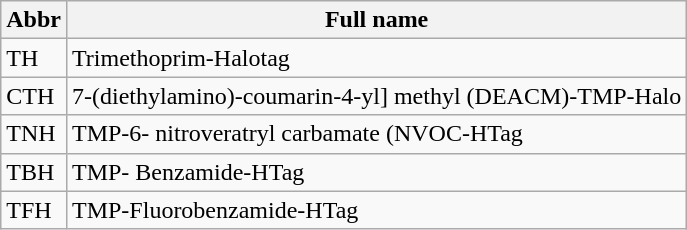<table class="wikitable">
<tr>
<th>Abbr</th>
<th>Full name</th>
</tr>
<tr>
<td>TH</td>
<td>Trimethoprim-Halotag</td>
</tr>
<tr>
<td>CTH</td>
<td>7-(diethylamino)-coumarin-4-yl] methyl  (DEACM)-TMP-Halo</td>
</tr>
<tr>
<td>TNH</td>
<td>TMP-6- nitroveratryl carbamate  (NVOC-HTag</td>
</tr>
<tr>
<td>TBH</td>
<td>TMP- Benzamide-HTag</td>
</tr>
<tr>
<td>TFH</td>
<td>TMP-Fluorobenzamide-HTag</td>
</tr>
</table>
